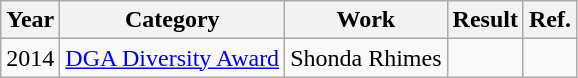<table class="wikitable">
<tr>
<th>Year</th>
<th>Category</th>
<th>Work</th>
<th>Result</th>
<th>Ref.</th>
</tr>
<tr>
<td>2014</td>
<td><a href='#'>DGA Diversity Award</a></td>
<td>Shonda Rhimes</td>
<td></td>
<td></td>
</tr>
</table>
